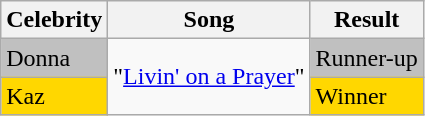<table class="wikitable sortable collapsed">
<tr>
<th>Celebrity</th>
<th>Song</th>
<th>Result</th>
</tr>
<tr>
<td style="background:silver;">Donna</td>
<td rowspan=2>"<a href='#'>Livin' on a Prayer</a>"</td>
<td style="background:silver;">Runner-up</td>
</tr>
<tr>
<td style="background:gold;">Kaz</td>
<td style="background:gold;">Winner</td>
</tr>
</table>
